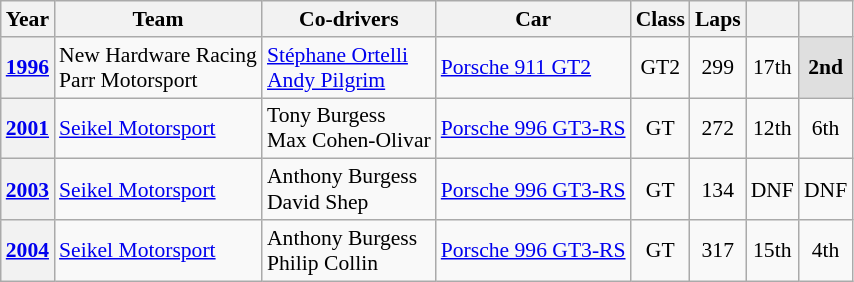<table class="wikitable" style="text-align:center; font-size:90%">
<tr>
<th>Year</th>
<th>Team</th>
<th>Co-drivers</th>
<th>Car</th>
<th>Class</th>
<th>Laps</th>
<th></th>
<th></th>
</tr>
<tr>
<th><a href='#'>1996</a></th>
<td align="left"> New Hardware Racing<br> Parr Motorsport</td>
<td align="left"> <a href='#'>Stéphane Ortelli</a><br> <a href='#'>Andy Pilgrim</a></td>
<td align="left"><a href='#'>Porsche 911 GT2</a></td>
<td>GT2</td>
<td>299</td>
<td>17th</td>
<td style="background:#DFDFDF;"><strong>2nd</strong></td>
</tr>
<tr>
<th><a href='#'>2001</a></th>
<td align="left"> <a href='#'>Seikel Motorsport</a></td>
<td align="left"> Tony Burgess<br> Max Cohen-Olivar</td>
<td align="left"><a href='#'>Porsche 996 GT3-RS</a></td>
<td>GT</td>
<td>272</td>
<td>12th</td>
<td>6th</td>
</tr>
<tr>
<th><a href='#'>2003</a></th>
<td align="left"> <a href='#'>Seikel Motorsport</a></td>
<td align="left"> Anthony Burgess<br> David Shep</td>
<td align="left"><a href='#'>Porsche 996 GT3-RS</a></td>
<td>GT</td>
<td>134</td>
<td>DNF</td>
<td>DNF</td>
</tr>
<tr>
<th><a href='#'>2004</a></th>
<td align="left"> <a href='#'>Seikel Motorsport</a></td>
<td align="left"> Anthony Burgess<br> Philip Collin</td>
<td align="left"><a href='#'>Porsche 996 GT3-RS</a></td>
<td>GT</td>
<td>317</td>
<td>15th</td>
<td>4th</td>
</tr>
</table>
